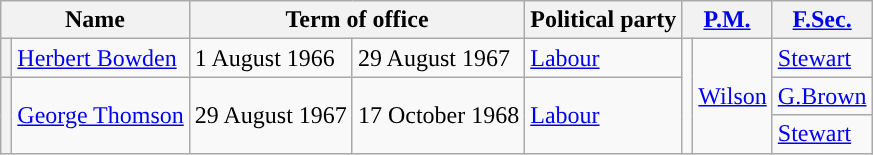<table class="wikitable">
<tr>
<th colspan=2>Name</th>
<th colspan=2>Term of office</th>
<th>Political party</th>
<th colspan=2><a href='#'>P.M.</a></th>
<th><a href='#'>F.Sec.</a></th>
</tr>
<tr>
<th rowspan=2 style="background-color: "></th>
<td rowspan=2><a href='#'>Herbert Bowden</a></td>
<td rowspan=2>1 August 1966</td>
<td rowspan=2>29 August 1967</td>
<td rowspan=2><a href='#'>Labour</a></td>
<td rowspan=4 style="background-color: "></td>
<td rowspan=4><a href='#'>Wilson</a></td>
<td><a href='#'>Stewart</a></td>
</tr>
<tr>
<td rowspan=2><a href='#'>G.Brown</a></td>
</tr>
<tr>
<th rowspan=2 style="background-color: "></th>
<td rowspan=2><a href='#'>George Thomson</a></td>
<td rowspan=2>29 August 1967</td>
<td rowspan=2>17 October 1968</td>
<td rowspan=2><a href='#'>Labour</a></td>
</tr>
<tr>
<td><a href='#'>Stewart</a></td>
</tr>
</table>
